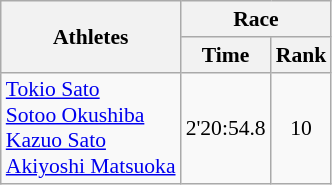<table class="wikitable" border="1" style="font-size:90%">
<tr>
<th rowspan=2>Athletes</th>
<th colspan=2>Race</th>
</tr>
<tr>
<th>Time</th>
<th>Rank</th>
</tr>
<tr>
<td><a href='#'>Tokio Sato</a><br><a href='#'>Sotoo Okushiba</a><br><a href='#'>Kazuo Sato</a><br><a href='#'>Akiyoshi Matsuoka</a></td>
<td align=center>2'20:54.8</td>
<td align=center>10</td>
</tr>
</table>
